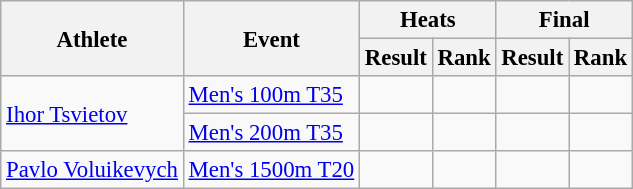<table class=wikitable style="font-size:95%">
<tr>
<th rowspan="2">Athlete</th>
<th rowspan="2">Event</th>
<th colspan="2">Heats</th>
<th colspan="2">Final</th>
</tr>
<tr>
<th>Result</th>
<th>Rank</th>
<th>Result</th>
<th>Rank</th>
</tr>
<tr>
<td rowspan=2><a href='#'>Ihor Tsvietov</a></td>
<td><a href='#'>Men's 100m T35</a></td>
<td></td>
<td></td>
<td></td>
<td></td>
</tr>
<tr>
<td><a href='#'>Men's 200m T35</a></td>
<td></td>
<td></td>
<td></td>
<td></td>
</tr>
<tr>
<td><a href='#'>Pavlo Voluikevych</a></td>
<td><a href='#'>Men's 1500m T20</a></td>
<td></td>
<td></td>
<td></td>
<td></td>
</tr>
</table>
